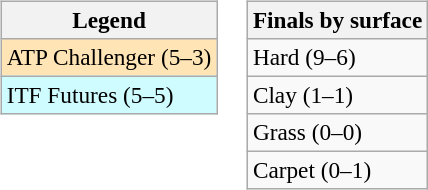<table>
<tr valign=top>
<td><br><table class=wikitable style=font-size:97%>
<tr>
<th>Legend</th>
</tr>
<tr bgcolor=moccasin>
<td>ATP Challenger (5–3)</td>
</tr>
<tr bgcolor=cffcff>
<td>ITF Futures (5–5)</td>
</tr>
</table>
</td>
<td><br><table class=wikitable style=font-size:97%>
<tr>
<th>Finals by surface</th>
</tr>
<tr>
<td>Hard (9–6)</td>
</tr>
<tr>
<td>Clay (1–1)</td>
</tr>
<tr>
<td>Grass (0–0)</td>
</tr>
<tr>
<td>Carpet (0–1)</td>
</tr>
</table>
</td>
</tr>
</table>
